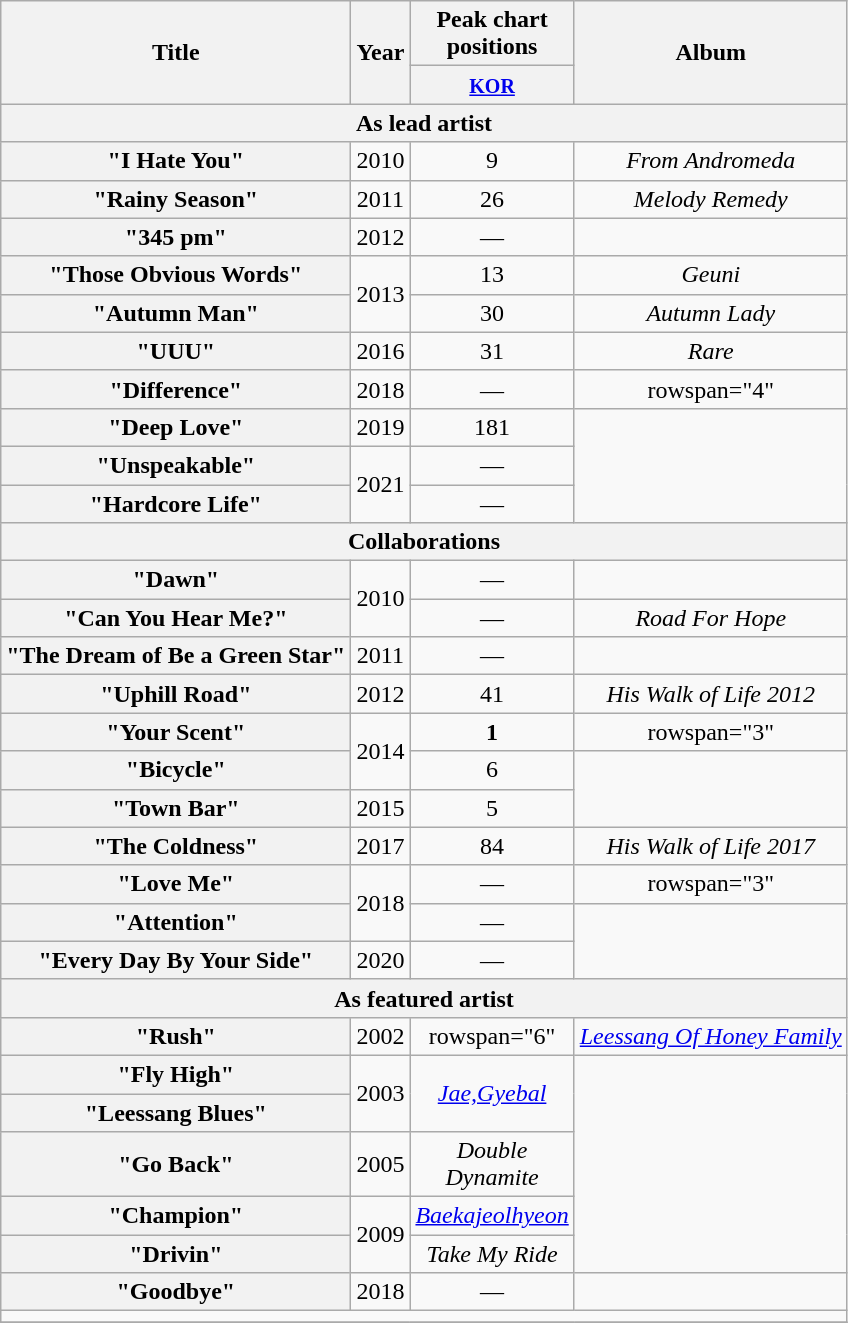<table class="wikitable plainrowheaders" style="text-align:center;">
<tr>
<th scope="col" rowspan="2">Title</th>
<th scope="col" rowspan="2">Year</th>
<th scope="col" colspan="1" style="width:5em;">Peak chart positions</th>
<th scope="col" rowspan="2">Album</th>
</tr>
<tr>
<th><small><a href='#'>KOR</a></small><br></th>
</tr>
<tr>
<th colspan="4" scope="col">As lead artist</th>
</tr>
<tr>
<th scope="row">"I Hate You" </th>
<td>2010</td>
<td>9</td>
<td><em>From Andromeda</em></td>
</tr>
<tr>
<th scope="row">"Rainy Season" </th>
<td>2011</td>
<td>26</td>
<td><em>Melody Remedy</em></td>
</tr>
<tr>
<th scope="row">"345 pm"</th>
<td>2012</td>
<td>—</td>
<td></td>
</tr>
<tr>
<th scope="row">"Those Obvious Words" </th>
<td rowspan="2">2013</td>
<td>13</td>
<td><em>Geuni</em></td>
</tr>
<tr>
<th scope="row">"Autumn Man" </th>
<td>30</td>
<td><em>Autumn Lady</em></td>
</tr>
<tr>
<th scope="row">"UUU"</th>
<td>2016</td>
<td>31</td>
<td><em>Rare</em></td>
</tr>
<tr>
<th scope="row">"Difference" </th>
<td>2018</td>
<td>—</td>
<td>rowspan="4" </td>
</tr>
<tr>
<th scope="row">"Deep Love" </th>
<td>2019</td>
<td>181</td>
</tr>
<tr>
<th scope="row">"Unspeakable" </th>
<td rowspan="2">2021</td>
<td>—</td>
</tr>
<tr>
<th scope="row">"Hardcore Life" </th>
<td>—</td>
</tr>
<tr>
<th colspan="4" scope="col">Collaborations</th>
</tr>
<tr>
<th scope="row">"Dawn" <br></th>
<td rowspan="2">2010</td>
<td>—</td>
<td></td>
</tr>
<tr>
<th scope="row">"Can You Hear Me?" <br></th>
<td>—</td>
<td><em>Road For Hope</em></td>
</tr>
<tr>
<th scope="row">"The Dream of Be a Green Star" <br></th>
<td>2011</td>
<td>—</td>
<td></td>
</tr>
<tr>
<th scope="row">"Uphill Road" <br></th>
<td>2012</td>
<td>41</td>
<td><em>His Walk of Life 2012</em></td>
</tr>
<tr>
<th scope="row">"Your Scent" <br></th>
<td rowspan="2">2014</td>
<td><strong>1</strong></td>
<td>rowspan="3" </td>
</tr>
<tr>
<th scope="row">"Bicycle" <br></th>
<td>6</td>
</tr>
<tr>
<th scope="row">"Town Bar" <br></th>
<td>2015</td>
<td>5</td>
</tr>
<tr>
<th scope="row">"The Coldness" <br></th>
<td>2017</td>
<td>84</td>
<td><em>His Walk of Life 2017</em></td>
</tr>
<tr>
<th scope="row">"Love Me" <br></th>
<td rowspan="2">2018</td>
<td>—</td>
<td>rowspan="3" </td>
</tr>
<tr>
<th scope="row">"Attention"<br></th>
<td>—</td>
</tr>
<tr>
<th scope="row">"Every Day By Your Side" <br></th>
<td>2020</td>
<td>—</td>
</tr>
<tr>
<th colspan="4">As featured artist</th>
</tr>
<tr>
<th scope="row">"Rush"<br></th>
<td>2002</td>
<td>rowspan="6" </td>
<td><em><a href='#'>Leessang Of Honey Family</a></em></td>
</tr>
<tr>
<th scope="row">"Fly High"<br></th>
<td rowspan="2">2003</td>
<td rowspan="2"><em><a href='#'>Jae,Gyebal</a></em></td>
</tr>
<tr>
<th scope="row">"Leessang Blues"<br></th>
</tr>
<tr>
<th scope="row">"Go Back"<br></th>
<td>2005</td>
<td><em>Double Dynamite</em></td>
</tr>
<tr>
<th scope="row">"Champion"<br></th>
<td rowspan="2">2009</td>
<td><em><a href='#'>Baekajeolhyeon</a></em></td>
</tr>
<tr>
<th scope="row">"Drivin"<br></th>
<td><em>Take My Ride</em></td>
</tr>
<tr>
<th scope="row">"Goodbye" <br></th>
<td>2018</td>
<td>—</td>
<td></td>
</tr>
<tr>
<td colspan="4"></td>
</tr>
<tr>
</tr>
</table>
